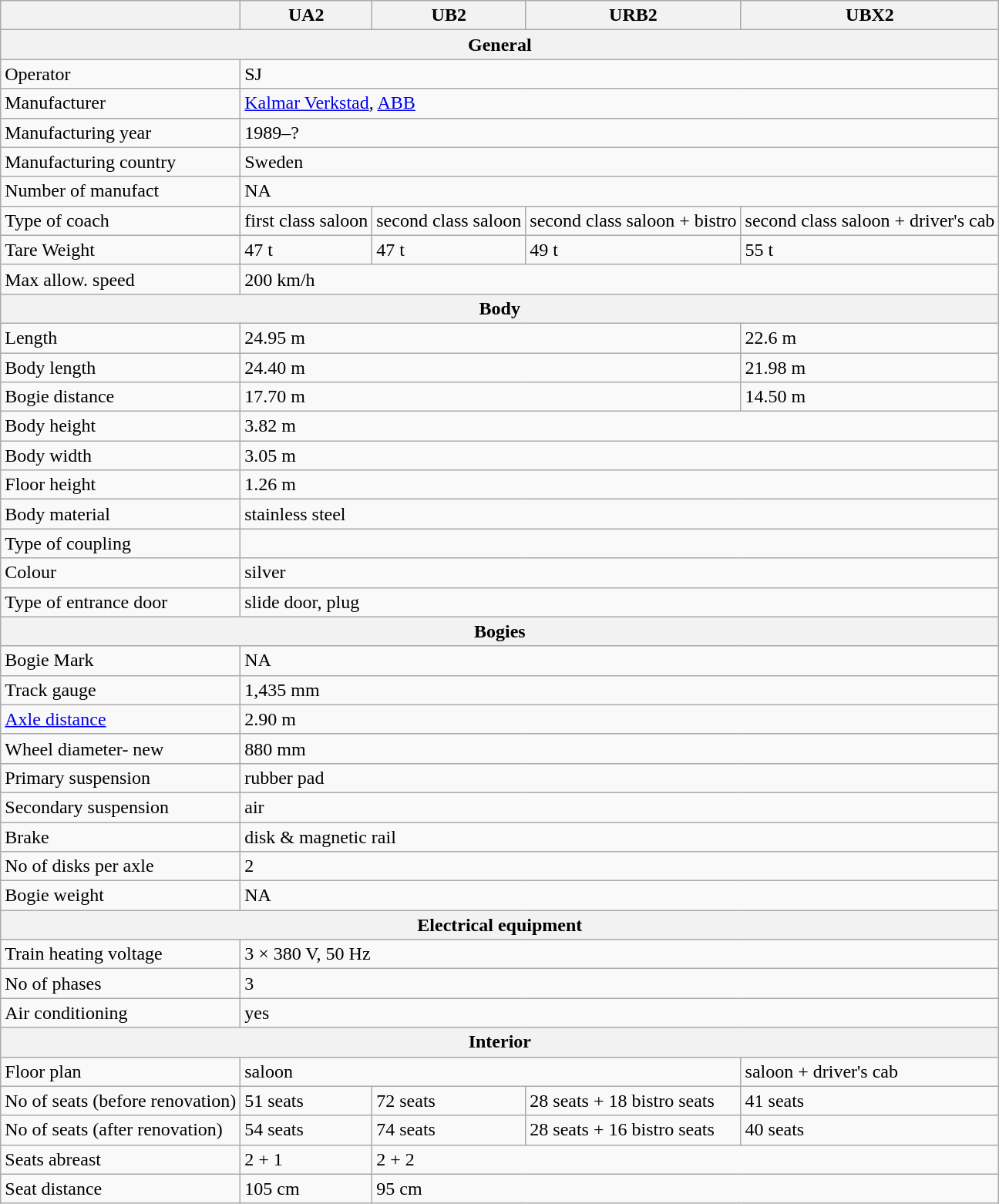<table class="wikitable">
<tr>
<th scope="col"></th>
<th scope="col">UA2</th>
<th scope="col">UB2</th>
<th scope="col">URB2</th>
<th scope="col">UBX2</th>
</tr>
<tr>
<th colspan=5><strong>General</strong></th>
</tr>
<tr>
<td>Operator</td>
<td colspan=4>SJ</td>
</tr>
<tr>
<td>Manufacturer</td>
<td colspan=4><a href='#'>Kalmar Verkstad</a>, <a href='#'>ABB</a></td>
</tr>
<tr>
<td>Manufacturing year</td>
<td colspan=4>1989–?</td>
</tr>
<tr>
<td>Manufacturing country</td>
<td colspan=4>Sweden</td>
</tr>
<tr>
<td>Number of manufact</td>
<td colspan=4>NA</td>
</tr>
<tr>
<td>Type of coach</td>
<td>first class saloon</td>
<td>second class saloon</td>
<td>second class saloon + bistro</td>
<td>second class saloon + driver's cab</td>
</tr>
<tr>
<td>Tare Weight</td>
<td>47 t</td>
<td>47 t</td>
<td>49 t</td>
<td>55 t</td>
</tr>
<tr>
<td>Max allow. speed</td>
<td colspan=4>200 km/h</td>
</tr>
<tr>
<th colspan=5><strong>Body</strong></th>
</tr>
<tr>
<td>Length</td>
<td colspan=3>24.95 m</td>
<td>22.6 m</td>
</tr>
<tr>
<td>Body length</td>
<td colspan=3>24.40 m</td>
<td>21.98 m</td>
</tr>
<tr>
<td>Bogie distance</td>
<td colspan=3>17.70 m</td>
<td>14.50 m</td>
</tr>
<tr>
<td>Body height</td>
<td colspan=4>3.82 m</td>
</tr>
<tr>
<td>Body width</td>
<td colspan=4>3.05 m</td>
</tr>
<tr>
<td>Floor height</td>
<td colspan=4>1.26 m</td>
</tr>
<tr>
<td>Body material</td>
<td colspan=4>stainless steel</td>
</tr>
<tr>
<td>Type of coupling</td>
<td colspan=4></td>
</tr>
<tr>
<td>Colour</td>
<td colspan=4>silver</td>
</tr>
<tr>
<td>Type of entrance door</td>
<td colspan=4>slide door, plug</td>
</tr>
<tr>
<th colspan=5><strong>Bogies</strong></th>
</tr>
<tr>
<td>Bogie Mark</td>
<td colspan=4>NA</td>
</tr>
<tr>
<td>Track gauge</td>
<td colspan=4>1,435 mm</td>
</tr>
<tr>
<td><a href='#'>Axle distance</a></td>
<td colspan=4>2.90 m</td>
</tr>
<tr>
<td>Wheel diameter- new</td>
<td colspan=4>880 mm</td>
</tr>
<tr>
<td>Primary suspension</td>
<td colspan=4>rubber pad</td>
</tr>
<tr>
<td>Secondary suspension</td>
<td colspan=4>air</td>
</tr>
<tr>
<td>Brake</td>
<td colspan=4>disk & magnetic rail</td>
</tr>
<tr>
<td>No of disks per axle</td>
<td colspan=4>2</td>
</tr>
<tr>
<td>Bogie weight</td>
<td colspan=4>NA</td>
</tr>
<tr>
<th colspan=5><strong>Electrical equipment</strong></th>
</tr>
<tr>
<td>Train heating voltage</td>
<td colspan=4>3 × 380 V, 50 Hz</td>
</tr>
<tr>
<td>No of phases</td>
<td colspan=4>3</td>
</tr>
<tr>
<td>Air conditioning</td>
<td colspan=4>yes</td>
</tr>
<tr>
<th colspan=5><strong>Interior</strong></th>
</tr>
<tr>
<td>Floor plan</td>
<td colspan=3>saloon</td>
<td>saloon + driver's cab</td>
</tr>
<tr>
<td>No of seats (before renovation)</td>
<td>51 seats</td>
<td>72 seats</td>
<td>28 seats + 18 bistro seats</td>
<td>41 seats</td>
</tr>
<tr>
<td>No of seats (after renovation)</td>
<td>54 seats</td>
<td>74 seats</td>
<td>28 seats + 16 bistro seats</td>
<td>40 seats</td>
</tr>
<tr>
<td>Seats abreast</td>
<td>2 + 1</td>
<td colspan=3>2 + 2</td>
</tr>
<tr>
<td>Seat distance</td>
<td>105 cm</td>
<td colspan=3>95 cm</td>
</tr>
</table>
